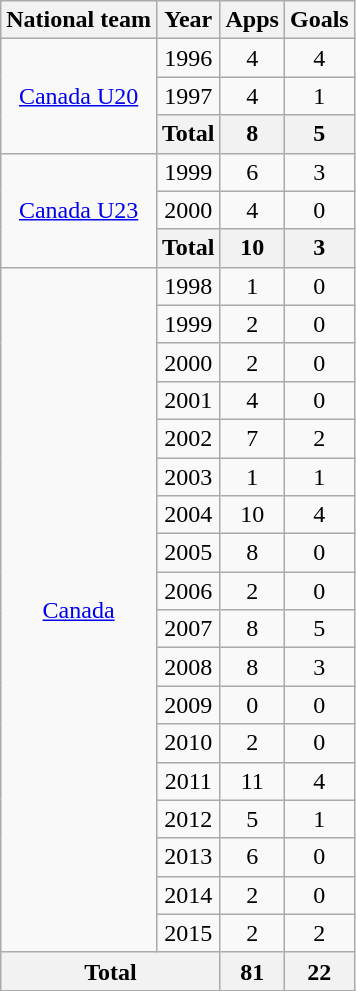<table class="wikitable" style="text-align:center">
<tr>
<th>National team</th>
<th>Year</th>
<th>Apps</th>
<th>Goals</th>
</tr>
<tr>
<td rowspan="3"><a href='#'>Canada U20</a></td>
<td>1996</td>
<td>4</td>
<td>4</td>
</tr>
<tr>
<td>1997</td>
<td>4</td>
<td>1</td>
</tr>
<tr>
<th colspan="1">Total</th>
<th>8</th>
<th>5</th>
</tr>
<tr>
<td rowspan="3"><a href='#'>Canada U23</a></td>
<td>1999</td>
<td>6</td>
<td>3</td>
</tr>
<tr>
<td>2000</td>
<td>4</td>
<td>0</td>
</tr>
<tr>
<th colspan="1">Total</th>
<th>10</th>
<th>3</th>
</tr>
<tr>
<td rowspan="18"><a href='#'>Canada</a></td>
<td>1998</td>
<td>1</td>
<td>0</td>
</tr>
<tr>
<td>1999</td>
<td>2</td>
<td>0</td>
</tr>
<tr>
<td>2000</td>
<td>2</td>
<td>0</td>
</tr>
<tr>
<td>2001</td>
<td>4</td>
<td>0</td>
</tr>
<tr>
<td>2002</td>
<td>7</td>
<td>2</td>
</tr>
<tr>
<td>2003</td>
<td>1</td>
<td>1</td>
</tr>
<tr>
<td>2004</td>
<td>10</td>
<td>4</td>
</tr>
<tr>
<td>2005</td>
<td>8</td>
<td>0</td>
</tr>
<tr>
<td>2006</td>
<td>2</td>
<td>0</td>
</tr>
<tr>
<td>2007</td>
<td>8</td>
<td>5</td>
</tr>
<tr>
<td>2008</td>
<td>8</td>
<td>3</td>
</tr>
<tr>
<td>2009</td>
<td>0</td>
<td>0</td>
</tr>
<tr>
<td>2010</td>
<td>2</td>
<td>0</td>
</tr>
<tr>
<td>2011</td>
<td>11</td>
<td>4</td>
</tr>
<tr>
<td>2012</td>
<td>5</td>
<td>1</td>
</tr>
<tr>
<td>2013</td>
<td>6</td>
<td>0</td>
</tr>
<tr>
<td>2014</td>
<td>2</td>
<td>0</td>
</tr>
<tr>
<td>2015</td>
<td>2</td>
<td>2</td>
</tr>
<tr>
<th colspan="2">Total</th>
<th>81</th>
<th>22</th>
</tr>
</table>
